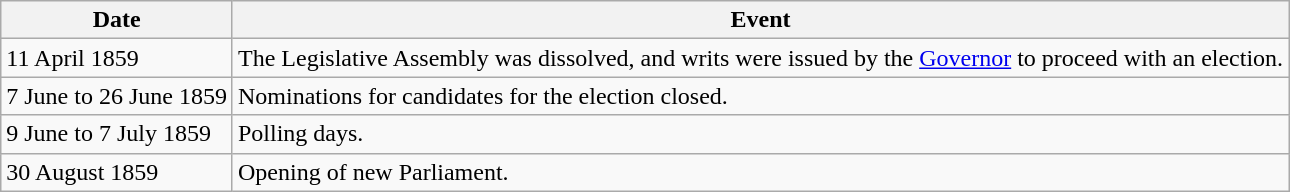<table class="wikitable">
<tr>
<th>Date</th>
<th>Event</th>
</tr>
<tr>
<td>11 April 1859</td>
<td>The Legislative Assembly was dissolved, and writs were issued by the <a href='#'>Governor</a> to proceed with an election.</td>
</tr>
<tr>
<td>7 June to 26 June 1859</td>
<td>Nominations for candidates for the election closed.</td>
</tr>
<tr>
<td>9 June to 7 July 1859</td>
<td>Polling days.</td>
</tr>
<tr>
<td>30 August 1859</td>
<td>Opening of new Parliament.</td>
</tr>
</table>
